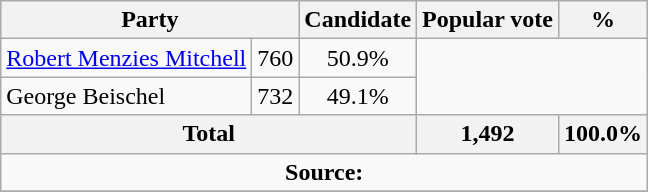<table class="wikitable">
<tr>
<th colspan="2">Party</th>
<th>Candidate</th>
<th>Popular vote</th>
<th>%</th>
</tr>
<tr>
<td> <a href='#'>Robert Menzies Mitchell</a></td>
<td align=center>760</td>
<td align=center>50.9%</td>
</tr>
<tr>
<td>George Beischel</td>
<td align=center>732</td>
<td align=center>49.1%</td>
</tr>
<tr>
<th colspan=3>Total</th>
<th>1,492</th>
<th>100.0%</th>
</tr>
<tr>
<td align="center" colspan=5><strong>Source:</strong> </td>
</tr>
<tr>
</tr>
</table>
